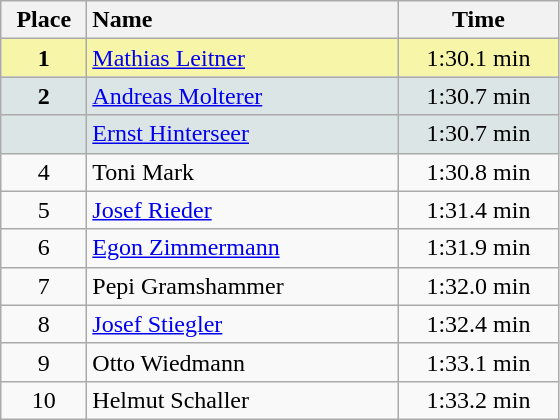<table class="wikitable" style="text-align:center">
<tr>
<th width="50">Place</th>
<th width="200" style="text-align:left">Name</th>
<th width="100">Time</th>
</tr>
<tr bgcolor="#F7F6A8">
<td><strong>1</strong></td>
<td align="left"><a href='#'>Mathias Leitner</a></td>
<td>1:30.1 min</td>
</tr>
<tr bgcolor="#DCE5E5">
<td><strong>2</strong></td>
<td align="left"><a href='#'>Andreas Molterer</a></td>
<td>1:30.7 min</td>
</tr>
<tr bgcolor="#DCE5E5">
<td></td>
<td align="left"><a href='#'>Ernst Hinterseer</a></td>
<td>1:30.7 min</td>
</tr>
<tr>
<td>4</td>
<td align="left">Toni Mark</td>
<td>1:30.8 min</td>
</tr>
<tr>
<td>5</td>
<td align="left"><a href='#'>Josef Rieder</a></td>
<td>1:31.4 min</td>
</tr>
<tr>
<td>6</td>
<td align="left"><a href='#'>Egon Zimmermann</a></td>
<td>1:31.9 min</td>
</tr>
<tr>
<td>7</td>
<td align="left">Pepi Gramshammer</td>
<td>1:32.0 min</td>
</tr>
<tr>
<td>8</td>
<td align="left"><a href='#'>Josef Stiegler</a></td>
<td>1:32.4 min</td>
</tr>
<tr>
<td>9</td>
<td align="left">Otto Wiedmann</td>
<td>1:33.1 min</td>
</tr>
<tr>
<td>10</td>
<td align="left">Helmut Schaller</td>
<td>1:33.2 min</td>
</tr>
</table>
